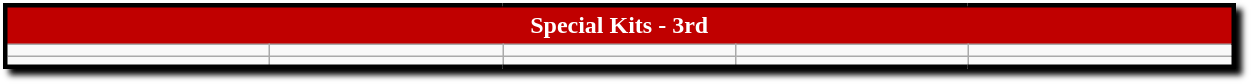<table class="wikitable mw-collapsible mw-collapsed" style="width:65%; border:solid 3px #000000; box-shadow: 4px 4px 4px #000000;">
<tr style="text-align:center; background-color:#C00000; color:#FFFFFF; font-weight:bold;">
<td colspan="5">Special Kits - 3rd</td>
</tr>
<tr>
<td></td>
<td></td>
<td></td>
<td></td>
<td></td>
</tr>
<tr>
<td></td>
<td></td>
<td></td>
<td></td>
</tr>
<tr>
</tr>
</table>
